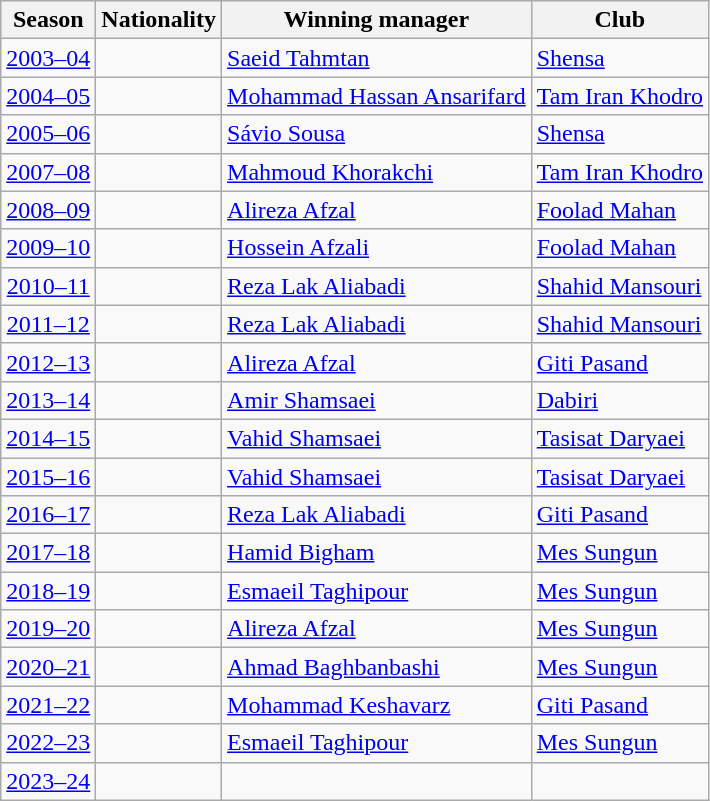<table class="sortable wikitable">
<tr>
<th>Season</th>
<th>Nationality</th>
<th>Winning manager</th>
<th>Club</th>
</tr>
<tr>
<td align=center><a href='#'>2003–04</a></td>
<td></td>
<td><a href='#'>Saeid Tahmtan</a></td>
<td><a href='#'>Shensa</a></td>
</tr>
<tr>
<td align=center><a href='#'>2004–05</a></td>
<td></td>
<td><a href='#'>Mohammad Hassan Ansarifard</a></td>
<td><a href='#'>Tam Iran Khodro</a></td>
</tr>
<tr>
<td align=center><a href='#'>2005–06</a></td>
<td></td>
<td><a href='#'>Sávio Sousa</a></td>
<td><a href='#'>Shensa</a></td>
</tr>
<tr>
<td align=center><a href='#'>2007–08</a></td>
<td></td>
<td><a href='#'>Mahmoud Khorakchi</a></td>
<td><a href='#'>Tam Iran Khodro</a></td>
</tr>
<tr>
<td align=center><a href='#'>2008–09</a></td>
<td></td>
<td><a href='#'>Alireza Afzal</a></td>
<td><a href='#'>Foolad Mahan</a></td>
</tr>
<tr>
<td align=center><a href='#'>2009–10</a></td>
<td></td>
<td><a href='#'>Hossein Afzali</a></td>
<td><a href='#'>Foolad Mahan</a></td>
</tr>
<tr>
<td align=center><a href='#'>2010–11</a></td>
<td></td>
<td><a href='#'>Reza Lak Aliabadi</a></td>
<td><a href='#'>Shahid Mansouri</a></td>
</tr>
<tr>
<td align=center><a href='#'>2011–12</a></td>
<td></td>
<td><a href='#'>Reza Lak Aliabadi</a></td>
<td><a href='#'>Shahid Mansouri</a></td>
</tr>
<tr>
<td align=center><a href='#'>2012–13</a></td>
<td></td>
<td><a href='#'>Alireza Afzal</a></td>
<td><a href='#'>Giti Pasand</a></td>
</tr>
<tr>
<td align=center><a href='#'>2013–14</a></td>
<td></td>
<td><a href='#'>Amir Shamsaei</a></td>
<td><a href='#'>Dabiri</a></td>
</tr>
<tr>
<td align=center><a href='#'>2014–15</a></td>
<td></td>
<td><a href='#'>Vahid Shamsaei</a></td>
<td><a href='#'>Tasisat Daryaei</a></td>
</tr>
<tr>
<td align=center><a href='#'>2015–16</a></td>
<td></td>
<td><a href='#'>Vahid Shamsaei</a></td>
<td><a href='#'>Tasisat Daryaei</a></td>
</tr>
<tr>
<td align=center><a href='#'>2016–17</a></td>
<td></td>
<td><a href='#'>Reza Lak Aliabadi</a></td>
<td><a href='#'>Giti Pasand</a></td>
</tr>
<tr>
<td align=center><a href='#'>2017–18</a></td>
<td></td>
<td><a href='#'>Hamid Bigham</a></td>
<td><a href='#'>Mes Sungun</a></td>
</tr>
<tr>
<td align=center><a href='#'>2018–19</a></td>
<td></td>
<td><a href='#'>Esmaeil Taghipour</a></td>
<td><a href='#'>Mes Sungun</a></td>
</tr>
<tr>
<td align=center><a href='#'>2019–20</a></td>
<td></td>
<td><a href='#'>Alireza Afzal</a></td>
<td><a href='#'>Mes Sungun</a></td>
</tr>
<tr>
<td align=center><a href='#'>2020–21</a></td>
<td></td>
<td><a href='#'>Ahmad Baghbanbashi</a></td>
<td><a href='#'>Mes Sungun</a></td>
</tr>
<tr>
<td align=center><a href='#'>2021–22</a></td>
<td></td>
<td><a href='#'>Mohammad Keshavarz</a></td>
<td><a href='#'>Giti Pasand</a></td>
</tr>
<tr>
<td align=center><a href='#'>2022–23</a></td>
<td></td>
<td><a href='#'>Esmaeil Taghipour</a></td>
<td><a href='#'>Mes Sungun</a></td>
</tr>
<tr>
<td align=center><a href='#'>2023–24</a></td>
<td></td>
<td></td>
<td></td>
</tr>
</table>
